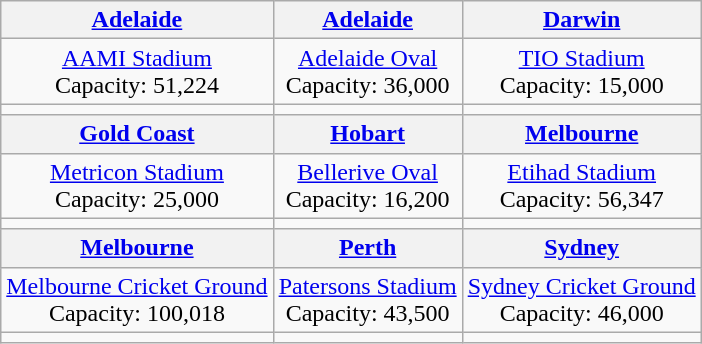<table class="wikitable" style="text-align:center">
<tr>
<th><a href='#'>Adelaide</a></th>
<th><a href='#'>Adelaide</a></th>
<th><a href='#'>Darwin</a></th>
</tr>
<tr>
<td><a href='#'>AAMI Stadium</a><br>Capacity: 51,224</td>
<td><a href='#'>Adelaide Oval</a><br>Capacity: 36,000</td>
<td><a href='#'>TIO Stadium</a><br>Capacity: 15,000</td>
</tr>
<tr>
<td></td>
<td></td>
<td></td>
</tr>
<tr>
<th><a href='#'>Gold Coast</a></th>
<th><a href='#'>Hobart</a></th>
<th><a href='#'>Melbourne</a></th>
</tr>
<tr>
<td><a href='#'>Metricon Stadium</a><br>Capacity: 25,000</td>
<td><a href='#'>Bellerive Oval</a><br>Capacity: 16,200</td>
<td><a href='#'>Etihad Stadium</a><br>Capacity: 56,347</td>
</tr>
<tr>
<td></td>
<td></td>
<td></td>
</tr>
<tr>
<th><a href='#'>Melbourne</a></th>
<th><a href='#'>Perth</a></th>
<th><a href='#'>Sydney</a></th>
</tr>
<tr>
<td><a href='#'>Melbourne Cricket Ground</a><br>Capacity: 100,018</td>
<td><a href='#'>Patersons Stadium</a><br>Capacity: 43,500</td>
<td><a href='#'>Sydney Cricket Ground</a><br>Capacity: 46,000</td>
</tr>
<tr>
<td></td>
<td></td>
<td></td>
</tr>
</table>
